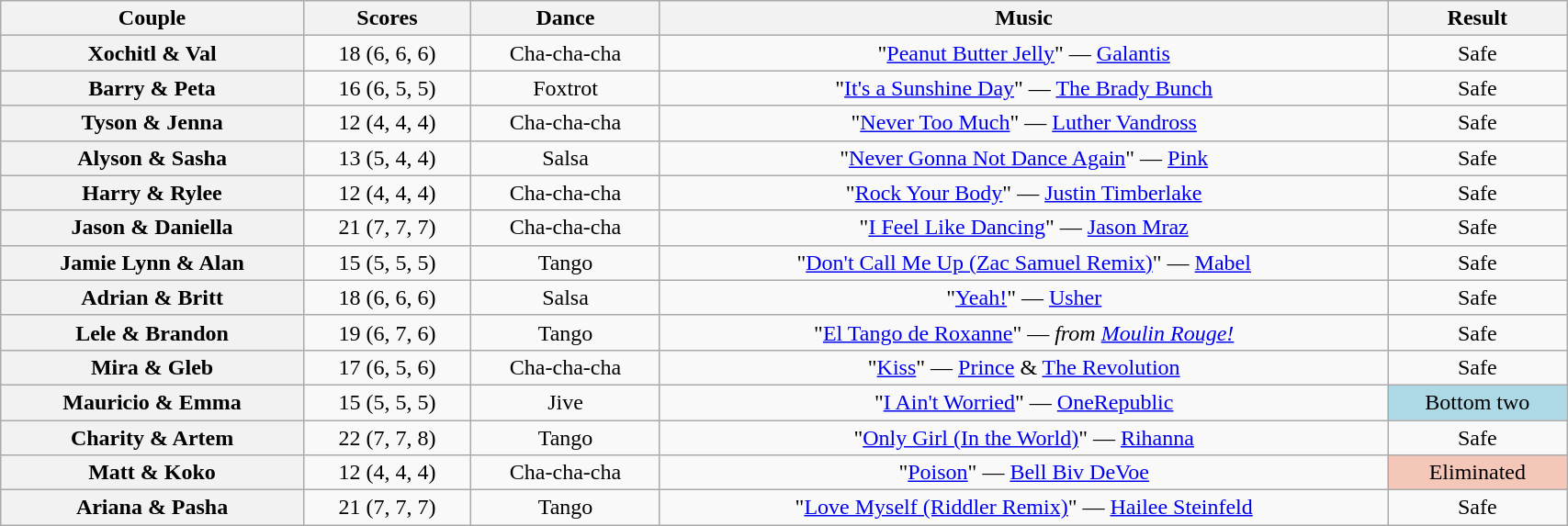<table class="wikitable sortable" style="text-align:center; width: 90%">
<tr>
<th scope="col">Couple</th>
<th scope="col">Scores</th>
<th scope="col" class="unsortable">Dance</th>
<th class="unsortable" scope="col">Music</th>
<th class="unsortable" scope="col">Result</th>
</tr>
<tr>
<th scope="row">Xochitl & Val</th>
<td>18 (6, 6, 6)</td>
<td>Cha-cha-cha</td>
<td>"<a href='#'>Peanut Butter Jelly</a>" — <a href='#'>Galantis</a></td>
<td>Safe</td>
</tr>
<tr>
<th scope="row">Barry & Peta</th>
<td>16 (6, 5, 5)</td>
<td>Foxtrot</td>
<td>"<a href='#'>It's a Sunshine Day</a>" — <a href='#'>The Brady Bunch</a></td>
<td>Safe</td>
</tr>
<tr>
<th scope="row">Tyson & Jenna</th>
<td>12 (4, 4, 4)</td>
<td>Cha-cha-cha</td>
<td>"<a href='#'>Never Too Much</a>" — <a href='#'>Luther Vandross</a></td>
<td>Safe</td>
</tr>
<tr>
<th scope="row">Alyson & Sasha</th>
<td>13 (5, 4, 4)</td>
<td>Salsa</td>
<td>"<a href='#'>Never Gonna Not Dance Again</a>" — <a href='#'>Pink</a></td>
<td>Safe</td>
</tr>
<tr>
<th scope="row">Harry & Rylee</th>
<td>12 (4, 4, 4)</td>
<td>Cha-cha-cha</td>
<td>"<a href='#'>Rock Your Body</a>" — <a href='#'>Justin Timberlake</a></td>
<td>Safe</td>
</tr>
<tr>
<th scope="row">Jason & Daniella</th>
<td>21 (7, 7, 7)</td>
<td>Cha-cha-cha</td>
<td>"<a href='#'>I Feel Like Dancing</a>" — <a href='#'>Jason Mraz</a></td>
<td>Safe</td>
</tr>
<tr>
<th scope="row">Jamie Lynn & Alan</th>
<td>15 (5, 5, 5)</td>
<td>Tango</td>
<td>"<a href='#'>Don't Call Me Up (Zac Samuel Remix)</a>" — <a href='#'>Mabel</a></td>
<td>Safe</td>
</tr>
<tr>
<th scope="row">Adrian & Britt</th>
<td>18 (6, 6, 6)</td>
<td>Salsa</td>
<td>"<a href='#'>Yeah!</a>" — <a href='#'>Usher</a></td>
<td>Safe</td>
</tr>
<tr>
<th scope="row">Lele & Brandon</th>
<td>19 (6, 7, 6)</td>
<td>Tango</td>
<td>"<a href='#'>El Tango de Roxanne</a>" — <em>from <a href='#'>Moulin Rouge!</a></em></td>
<td>Safe</td>
</tr>
<tr>
<th scope="row">Mira & Gleb</th>
<td>17 (6, 5, 6)</td>
<td>Cha-cha-cha</td>
<td>"<a href='#'>Kiss</a>" — <a href='#'>Prince</a> & <a href='#'>The Revolution</a></td>
<td>Safe</td>
</tr>
<tr>
<th scope="row">Mauricio & Emma</th>
<td>15 (5, 5, 5)</td>
<td>Jive</td>
<td>"<a href='#'>I Ain't Worried</a>" — <a href='#'>OneRepublic</a></td>
<td bgcolor="lightblue">Bottom two</td>
</tr>
<tr>
<th scope="row">Charity & Artem</th>
<td>22 (7, 7, 8)</td>
<td>Tango</td>
<td>"<a href='#'>Only Girl (In the World)</a>" — <a href='#'>Rihanna</a></td>
<td>Safe</td>
</tr>
<tr>
<th scope="row">Matt & Koko</th>
<td>12 (4, 4, 4)</td>
<td>Cha-cha-cha</td>
<td>"<a href='#'>Poison</a>" — <a href='#'>Bell Biv DeVoe</a></td>
<td bgcolor="f4c7b8">Eliminated</td>
</tr>
<tr>
<th scope="row">Ariana & Pasha</th>
<td>21 (7, 7, 7)</td>
<td>Tango</td>
<td>"<a href='#'>Love Myself (Riddler Remix)</a>" — <a href='#'>Hailee Steinfeld</a></td>
<td>Safe</td>
</tr>
</table>
